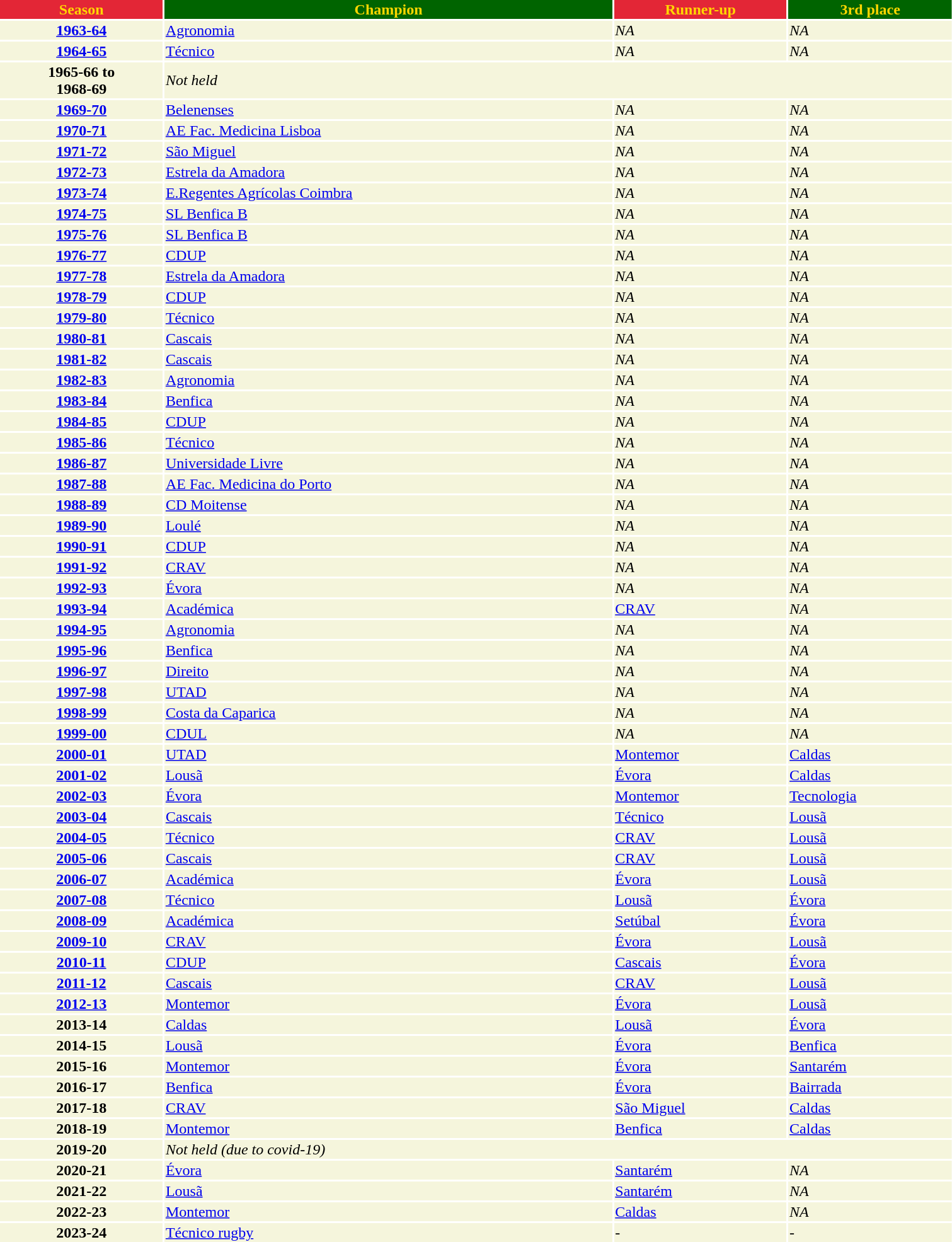<table width=80%>
<tr>
<th style="background: #E32636; color: #FFD700;">Season</th>
<th style="background: #006400; color: #FFD700;"> Champion</th>
<th style="background: #E32636; color: #FFD700;"> Runner-up</th>
<th style="background: #006400; color: #FFD700;"> 3rd place</th>
</tr>
<tr --- bgcolor=#F5F5DC>
<th><a href='#'>1963-64</a></th>
<td><a href='#'>Agronomia</a></td>
<td><em>NA</em></td>
<td><em>NA</em></td>
</tr>
<tr --- bgcolor=#F5F5DC>
<th><a href='#'>1964-65</a></th>
<td><a href='#'>Técnico</a></td>
<td><em>NA</em></td>
<td><em>NA</em></td>
</tr>
<tr --- bgcolor=#F5F5DC>
<th>1965-66 to<br>1968-69</th>
<td colspan="3"><em>Not held</em></td>
</tr>
<tr --- bgcolor=#F5F5DC>
<th><a href='#'>1969-70</a></th>
<td><a href='#'>Belenenses</a></td>
<td><em>NA</em></td>
<td><em>NA</em></td>
</tr>
<tr --- bgcolor=#F5F5DC>
<th><a href='#'>1970-71</a></th>
<td><a href='#'>AE Fac. Medicina Lisboa</a></td>
<td><em>NA</em></td>
<td><em>NA</em></td>
</tr>
<tr --- bgcolor=#F5F5DC>
<th><a href='#'>1971-72</a></th>
<td><a href='#'>São Miguel</a></td>
<td><em>NA</em></td>
<td><em>NA</em></td>
</tr>
<tr --- bgcolor=#F5F5DC>
<th><a href='#'>1972-73</a></th>
<td><a href='#'>Estrela da Amadora</a></td>
<td><em>NA</em></td>
<td><em>NA</em></td>
</tr>
<tr --- bgcolor=#F5F5DC>
<th><a href='#'>1973-74</a></th>
<td><a href='#'>E.Regentes Agrícolas Coimbra</a></td>
<td><em>NA</em></td>
<td><em>NA</em></td>
</tr>
<tr --- bgcolor=#F5F5DC>
<th><a href='#'>1974-75</a></th>
<td><a href='#'>SL Benfica B</a></td>
<td><em>NA</em></td>
<td><em>NA</em></td>
</tr>
<tr --- bgcolor=#F5F5DC>
<th><a href='#'>1975-76</a></th>
<td><a href='#'>SL Benfica B</a></td>
<td><em>NA</em></td>
<td><em>NA</em></td>
</tr>
<tr --- bgcolor=#F5F5DC>
<th><a href='#'>1976-77</a></th>
<td><a href='#'>CDUP</a></td>
<td><em>NA</em></td>
<td><em>NA</em></td>
</tr>
<tr --- bgcolor=#F5F5DC>
<th><a href='#'>1977-78</a></th>
<td><a href='#'>Estrela da Amadora</a></td>
<td><em>NA</em></td>
<td><em>NA</em></td>
</tr>
<tr --- bgcolor=#F5F5DC>
<th><a href='#'>1978-79</a></th>
<td><a href='#'>CDUP</a></td>
<td><em>NA</em></td>
<td><em>NA</em></td>
</tr>
<tr --- bgcolor=#F5F5DC>
<th><a href='#'>1979-80</a></th>
<td><a href='#'>Técnico</a></td>
<td><em>NA</em></td>
<td><em>NA</em></td>
</tr>
<tr --- bgcolor=#F5F5DC>
<th><a href='#'>1980-81</a></th>
<td><a href='#'>Cascais</a></td>
<td><em>NA</em></td>
<td><em>NA</em></td>
</tr>
<tr --- bgcolor=#F5F5DC>
<th><a href='#'>1981-82</a></th>
<td><a href='#'>Cascais</a></td>
<td><em>NA</em></td>
<td><em>NA</em></td>
</tr>
<tr --- bgcolor=#F5F5DC>
<th><a href='#'>1982-83</a></th>
<td><a href='#'>Agronomia</a></td>
<td><em>NA</em></td>
<td><em>NA</em></td>
</tr>
<tr --- bgcolor=#F5F5DC>
<th><a href='#'>1983-84</a></th>
<td><a href='#'>Benfica</a></td>
<td><em>NA</em></td>
<td><em>NA</em></td>
</tr>
<tr --- bgcolor=#F5F5DC>
<th><a href='#'>1984-85</a></th>
<td><a href='#'>CDUP</a></td>
<td><em>NA</em></td>
<td><em>NA</em></td>
</tr>
<tr --- bgcolor=#F5F5DC>
<th><a href='#'>1985-86</a></th>
<td><a href='#'>Técnico</a></td>
<td><em>NA</em></td>
<td><em>NA</em></td>
</tr>
<tr --- bgcolor=#F5F5DC>
<th><a href='#'>1986-87</a></th>
<td><a href='#'>Universidade Livre</a></td>
<td><em>NA</em></td>
<td><em>NA</em></td>
</tr>
<tr --- bgcolor=#F5F5DC>
<th><a href='#'>1987-88</a></th>
<td><a href='#'>AE Fac. Medicina do Porto</a></td>
<td><em>NA</em></td>
<td><em>NA</em></td>
</tr>
<tr --- bgcolor=#F5F5DC>
<th><a href='#'>1988-89</a></th>
<td><a href='#'>CD Moitense</a></td>
<td><em>NA</em></td>
<td><em>NA</em></td>
</tr>
<tr --- bgcolor=#F5F5DC>
<th><a href='#'>1989-90</a></th>
<td><a href='#'>Loulé</a></td>
<td><em>NA</em></td>
<td><em>NA</em></td>
</tr>
<tr --- bgcolor=#F5F5DC>
<th><a href='#'>1990-91</a></th>
<td><a href='#'>CDUP</a></td>
<td><em>NA</em></td>
<td><em>NA</em></td>
</tr>
<tr --- bgcolor=#F5F5DC>
<th><a href='#'>1991-92</a></th>
<td><a href='#'>CRAV</a></td>
<td><em>NA</em></td>
<td><em>NA</em></td>
</tr>
<tr --- bgcolor=#F5F5DC>
<th><a href='#'>1992-93</a></th>
<td><a href='#'>Évora</a></td>
<td><em>NA</em></td>
<td><em>NA</em></td>
</tr>
<tr --- bgcolor=#F5F5DC>
<th><a href='#'>1993-94</a></th>
<td><a href='#'>Académica</a></td>
<td><a href='#'>CRAV</a></td>
<td><em>NA</em></td>
</tr>
<tr --- bgcolor=#F5F5DC>
<th><a href='#'>1994-95</a></th>
<td><a href='#'>Agronomia</a></td>
<td><em>NA</em></td>
<td><em>NA</em></td>
</tr>
<tr --- bgcolor=#F5F5DC>
<th><a href='#'>1995-96</a></th>
<td><a href='#'>Benfica</a></td>
<td><em>NA</em></td>
<td><em>NA</em></td>
</tr>
<tr --- bgcolor=#F5F5DC>
<th><a href='#'>1996-97</a></th>
<td><a href='#'>Direito</a></td>
<td><em>NA</em></td>
<td><em>NA</em></td>
</tr>
<tr --- bgcolor=#F5F5DC>
<th><a href='#'>1997-98</a></th>
<td><a href='#'>UTAD</a></td>
<td><em>NA</em></td>
<td><em>NA</em></td>
</tr>
<tr --- bgcolor=#F5F5DC>
<th><a href='#'>1998-99</a></th>
<td><a href='#'>Costa da Caparica</a></td>
<td><em>NA</em></td>
<td><em>NA</em></td>
</tr>
<tr --- bgcolor=#F5F5DC>
<th><a href='#'>1999-00</a></th>
<td><a href='#'>CDUL</a></td>
<td><em>NA</em></td>
<td><em>NA</em></td>
</tr>
<tr --- bgcolor=#F5F5DC>
<th><a href='#'>2000-01</a></th>
<td><a href='#'>UTAD</a></td>
<td><a href='#'>Montemor</a></td>
<td><a href='#'>Caldas</a></td>
</tr>
<tr --- bgcolor=#F5F5DC>
<th><a href='#'>2001-02</a></th>
<td><a href='#'>Lousã</a></td>
<td><a href='#'>Évora</a></td>
<td><a href='#'>Caldas</a></td>
</tr>
<tr --- bgcolor=#F5F5DC>
<th><a href='#'>2002-03</a></th>
<td><a href='#'>Évora</a></td>
<td><a href='#'>Montemor</a></td>
<td><a href='#'>Tecnologia</a></td>
</tr>
<tr --- bgcolor=#F5F5DC>
<th><a href='#'>2003-04</a></th>
<td><a href='#'>Cascais</a></td>
<td><a href='#'>Técnico</a></td>
<td><a href='#'>Lousã</a></td>
</tr>
<tr --- bgcolor=#F5F5DC>
<th><a href='#'>2004-05</a></th>
<td><a href='#'>Técnico</a></td>
<td><a href='#'>CRAV</a></td>
<td><a href='#'>Lousã</a></td>
</tr>
<tr --- bgcolor=#F5F5DC>
<th><a href='#'>2005-06</a></th>
<td><a href='#'>Cascais</a></td>
<td><a href='#'>CRAV</a></td>
<td><a href='#'>Lousã</a></td>
</tr>
<tr --- bgcolor=#F5F5DC>
<th><a href='#'>2006-07</a></th>
<td><a href='#'>Académica</a></td>
<td><a href='#'>Évora</a></td>
<td><a href='#'>Lousã</a></td>
</tr>
<tr --- bgcolor=#F5F5DC>
<th><a href='#'>2007-08</a></th>
<td><a href='#'>Técnico</a></td>
<td><a href='#'>Lousã</a></td>
<td><a href='#'>Évora</a></td>
</tr>
<tr --- bgcolor=#F5F5DC>
<th><a href='#'>2008-09</a></th>
<td><a href='#'>Académica</a></td>
<td><a href='#'>Setúbal</a></td>
<td><a href='#'>Évora</a></td>
</tr>
<tr --- bgcolor=#F5F5DC>
<th><a href='#'>2009-10</a></th>
<td><a href='#'>CRAV</a></td>
<td><a href='#'>Évora</a></td>
<td><a href='#'>Lousã</a></td>
</tr>
<tr --- bgcolor=#F5F5DC>
<th><a href='#'>2010-11</a></th>
<td><a href='#'>CDUP</a></td>
<td><a href='#'>Cascais</a></td>
<td><a href='#'>Évora</a></td>
</tr>
<tr --- bgcolor=#F5F5DC>
<th><a href='#'>2011-12</a></th>
<td><a href='#'>Cascais</a></td>
<td><a href='#'>CRAV</a></td>
<td><a href='#'>Lousã</a></td>
</tr>
<tr --- bgcolor=#F5F5DC>
<th><a href='#'>2012-13</a></th>
<td><a href='#'>Montemor</a></td>
<td><a href='#'>Évora</a></td>
<td><a href='#'>Lousã</a></td>
</tr>
<tr --- bgcolor=#F5F5DC>
<th>2013-14</th>
<td><a href='#'>Caldas</a></td>
<td><a href='#'>Lousã</a></td>
<td><a href='#'>Évora</a></td>
</tr>
<tr --- bgcolor=#F5F5DC>
<th>2014-15</th>
<td><a href='#'>Lousã</a></td>
<td><a href='#'>Évora</a></td>
<td><a href='#'>Benfica</a></td>
</tr>
<tr --- bgcolor=#F5F5DC>
<th>2015-16</th>
<td><a href='#'>Montemor</a></td>
<td><a href='#'>Évora</a></td>
<td><a href='#'>Santarém</a></td>
</tr>
<tr --- bgcolor=#F5F5DC>
<th>2016-17</th>
<td><a href='#'>Benfica</a></td>
<td><a href='#'>Évora</a></td>
<td><a href='#'>Bairrada</a></td>
</tr>
<tr --- bgcolor=#F5F5DC>
<th>2017-18</th>
<td><a href='#'>CRAV</a></td>
<td><a href='#'>São Miguel</a></td>
<td><a href='#'>Caldas</a></td>
</tr>
<tr --- bgcolor=#F5F5DC>
<th>2018-19</th>
<td><a href='#'>Montemor</a></td>
<td><a href='#'>Benfica</a></td>
<td><a href='#'>Caldas</a></td>
</tr>
<tr --- bgcolor=#F5F5DC>
<th>2019-20</th>
<td colspan="3"><em>Not held (due to covid-19)</em></td>
</tr>
<tr --- bgcolor=#F5F5DC>
<th>2020-21</th>
<td><a href='#'>Évora</a></td>
<td><a href='#'>Santarém</a></td>
<td><em>NA</em></td>
</tr>
<tr --- bgcolor=#F5F5DC>
<th>2021-22</th>
<td><a href='#'>Lousã</a></td>
<td><a href='#'>Santarém</a></td>
<td><em>NA</em></td>
</tr>
<tr --- bgcolor=#F5F5DC>
<th>2022-23</th>
<td><a href='#'>Montemor</a></td>
<td><a href='#'>Caldas</a></td>
<td><em>NA</em></td>
</tr>
<tr --- bgcolor=#F5F5DC>
<th>2023-24</th>
<td><a href='#'>Técnico rugby</a></td>
<td><em>-</em></td>
<td><em>-</em></td>
</tr>
</table>
